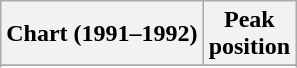<table class="wikitable sortable">
<tr>
<th align="left">Chart (1991–1992)</th>
<th align="center">Peak<br>position</th>
</tr>
<tr>
</tr>
<tr>
</tr>
</table>
